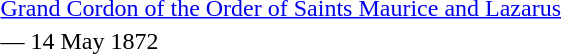<table>
<tr>
<td rowspan=2 style="width:60px; vertical-align:top;"></td>
<td><a href='#'>Grand Cordon of the Order of Saints Maurice and Lazarus</a></td>
</tr>
<tr>
<td>— 14 May 1872</td>
</tr>
</table>
